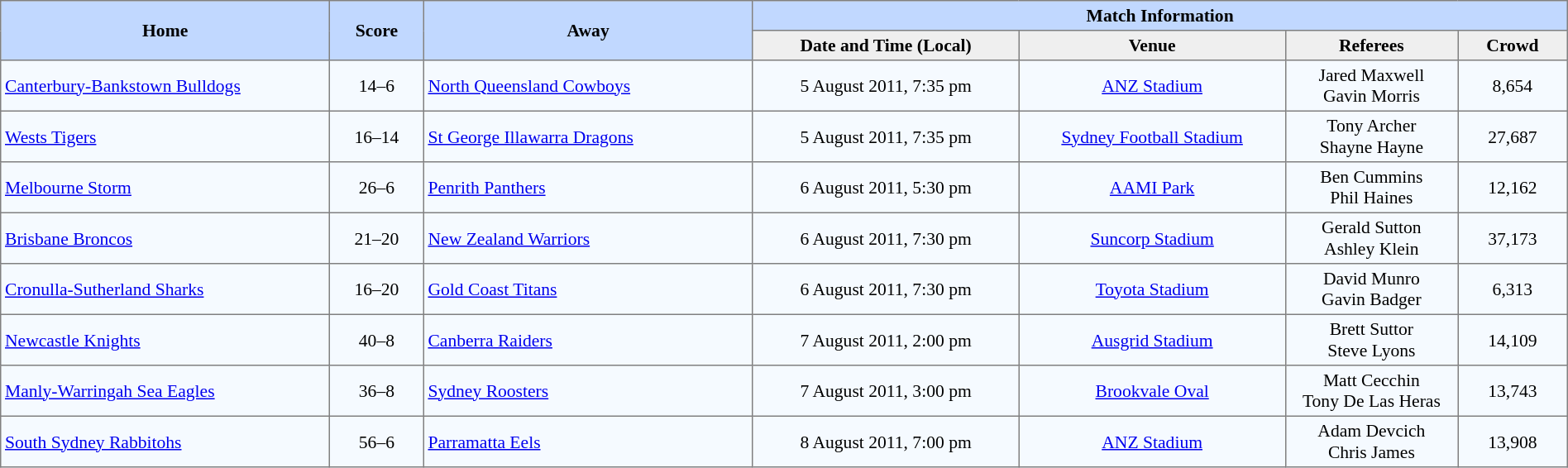<table border="1" cellpadding="3" cellspacing="0" style="border-collapse:collapse; font-size:90%; width:100%;">
<tr style="background:#c1d8ff;">
<th rowspan="2" style="width:21%;">Home</th>
<th rowspan="2" style="width:6%;">Score</th>
<th rowspan="2" style="width:21%;">Away</th>
<th colspan=6>Match Information</th>
</tr>
<tr style="background:#efefef;">
<th width=17%>Date and Time (Local)</th>
<th width=17%>Venue</th>
<th width=11%>Referees</th>
<th width=7%>Crowd</th>
</tr>
<tr style="text-align:center; background:#f5faff;">
<td align=left> <a href='#'>Canterbury-Bankstown Bulldogs</a></td>
<td>14–6</td>
<td align=left> <a href='#'>North Queensland Cowboys</a></td>
<td>5 August 2011, 7:35 pm</td>
<td><a href='#'>ANZ Stadium</a></td>
<td>Jared Maxwell<br>Gavin Morris</td>
<td>8,654</td>
</tr>
<tr style="text-align:center; background:#f5faff;">
<td align=left> <a href='#'>Wests Tigers</a></td>
<td>16–14</td>
<td align=left> <a href='#'>St George Illawarra Dragons</a></td>
<td>5 August 2011, 7:35 pm</td>
<td><a href='#'>Sydney Football Stadium</a></td>
<td>Tony Archer<br>Shayne Hayne</td>
<td>27,687</td>
</tr>
<tr style="text-align:center; background:#f5faff;">
<td align=left> <a href='#'>Melbourne Storm</a></td>
<td>26–6</td>
<td align=left> <a href='#'>Penrith Panthers</a></td>
<td>6 August 2011, 5:30 pm</td>
<td><a href='#'>AAMI Park</a></td>
<td>Ben Cummins<br>Phil Haines</td>
<td>12,162</td>
</tr>
<tr style="text-align:center; background:#f5faff;">
<td align=left> <a href='#'>Brisbane Broncos</a></td>
<td>21–20</td>
<td align=left> <a href='#'>New Zealand Warriors</a></td>
<td>6 August 2011, 7:30 pm</td>
<td><a href='#'>Suncorp Stadium</a></td>
<td>Gerald Sutton<br>Ashley Klein</td>
<td>37,173</td>
</tr>
<tr style="text-align:center; background:#f5faff;">
<td align=left> <a href='#'>Cronulla-Sutherland Sharks</a></td>
<td>16–20</td>
<td align=left> <a href='#'>Gold Coast Titans</a></td>
<td>6 August 2011, 7:30 pm</td>
<td><a href='#'>Toyota Stadium</a></td>
<td>David Munro<br>Gavin Badger</td>
<td>6,313</td>
</tr>
<tr style="text-align:center; background:#f5faff;">
<td align=left> <a href='#'>Newcastle Knights</a></td>
<td>40–8</td>
<td align=left> <a href='#'>Canberra Raiders</a></td>
<td>7 August 2011, 2:00 pm</td>
<td><a href='#'>Ausgrid Stadium</a></td>
<td>Brett Suttor <br> Steve Lyons</td>
<td>14,109</td>
</tr>
<tr style="text-align:center; background:#f5faff;">
<td align=left> <a href='#'>Manly-Warringah Sea Eagles</a></td>
<td>36–8</td>
<td align=left> <a href='#'>Sydney Roosters</a></td>
<td>7 August 2011, 3:00 pm</td>
<td><a href='#'>Brookvale Oval</a></td>
<td>Matt Cecchin <br> Tony De Las Heras</td>
<td>13,743</td>
</tr>
<tr style="text-align:center; background:#f5faff;">
<td align=left> <a href='#'>South Sydney Rabbitohs</a></td>
<td>56–6</td>
<td align=left> <a href='#'>Parramatta Eels</a></td>
<td>8 August 2011, 7:00 pm</td>
<td><a href='#'>ANZ Stadium</a></td>
<td>Adam Devcich<br>Chris James</td>
<td>13,908</td>
</tr>
</table>
